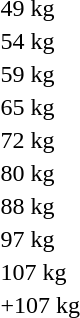<table>
<tr>
<td>49 kg<br></td>
<td></td>
<td></td>
<td></td>
</tr>
<tr>
<td>54 kg<br></td>
<td></td>
<td></td>
<td></td>
</tr>
<tr>
<td>59 kg<br></td>
<td></td>
<td></td>
<td></td>
</tr>
<tr>
<td>65 kg<br></td>
<td></td>
<td></td>
<td></td>
</tr>
<tr>
<td>72 kg<br></td>
<td></td>
<td></td>
<td></td>
</tr>
<tr>
<td>80 kg<br></td>
<td></td>
<td></td>
<td></td>
</tr>
<tr>
<td>88 kg<br></td>
<td></td>
<td></td>
<td></td>
</tr>
<tr>
<td>97 kg<br></td>
<td></td>
<td></td>
<td></td>
</tr>
<tr>
<td>107 kg<br></td>
<td></td>
<td></td>
<td></td>
</tr>
<tr>
<td>+107 kg<br></td>
<td></td>
<td></td>
<td></td>
</tr>
</table>
